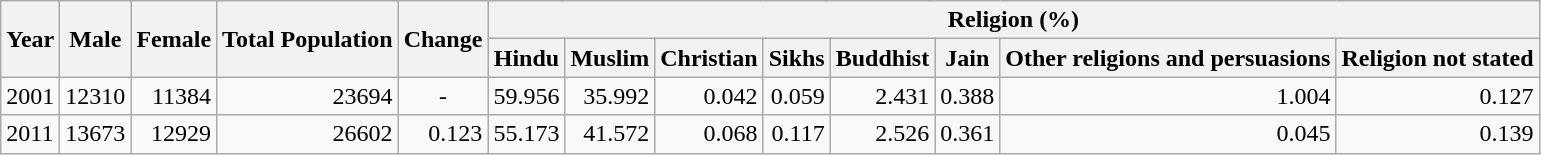<table class="wikitable">
<tr>
<th rowspan="2">Year</th>
<th rowspan="2">Male</th>
<th rowspan="2">Female</th>
<th rowspan="2">Total Population</th>
<th rowspan="2">Change</th>
<th colspan="8">Religion (%)</th>
</tr>
<tr>
<th>Hindu</th>
<th>Muslim</th>
<th>Christian</th>
<th>Sikhs</th>
<th>Buddhist</th>
<th>Jain</th>
<th>Other religions and persuasions</th>
<th>Religion not stated</th>
</tr>
<tr>
<td>2001</td>
<td style="text-align:right;">12310</td>
<td style="text-align:right;">11384</td>
<td style="text-align:right;">23694</td>
<td style="text-align:center;">-</td>
<td style="text-align:right;">59.956</td>
<td style="text-align:right;">35.992</td>
<td style="text-align:right;">0.042</td>
<td style="text-align:right;">0.059</td>
<td style="text-align:right;">2.431</td>
<td style="text-align:right;">0.388</td>
<td style="text-align:right;">1.004</td>
<td style="text-align:right;">0.127</td>
</tr>
<tr>
<td>2011</td>
<td style="text-align:right;">13673</td>
<td style="text-align:right;">12929</td>
<td style="text-align:right;">26602</td>
<td style="text-align:right;">0.123</td>
<td style="text-align:right;">55.173</td>
<td style="text-align:right;">41.572</td>
<td style="text-align:right;">0.068</td>
<td style="text-align:right;">0.117</td>
<td style="text-align:right;">2.526</td>
<td style="text-align:right;">0.361</td>
<td style="text-align:right;">0.045</td>
<td style="text-align:right;">0.139</td>
</tr>
</table>
